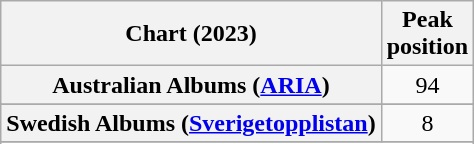<table class="wikitable sortable plainrowheaders" style="text-align:center;">
<tr>
<th scope="col">Chart (2023)</th>
<th scope="col">Peak<br>position</th>
</tr>
<tr>
<th scope="row">Australian Albums (<a href='#'>ARIA</a>)</th>
<td>94</td>
</tr>
<tr>
</tr>
<tr>
</tr>
<tr>
</tr>
<tr>
</tr>
<tr>
</tr>
<tr>
</tr>
<tr>
<th scope="row">Swedish Albums (<a href='#'>Sverigetopplistan</a>)</th>
<td>8</td>
</tr>
<tr>
</tr>
<tr>
</tr>
<tr>
</tr>
</table>
